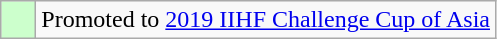<table class="wikitable">
<tr>
<td style="background:#ccffcc">    </td>
<td>Promoted to <a href='#'>2019 IIHF Challenge Cup of Asia</a></td>
</tr>
</table>
